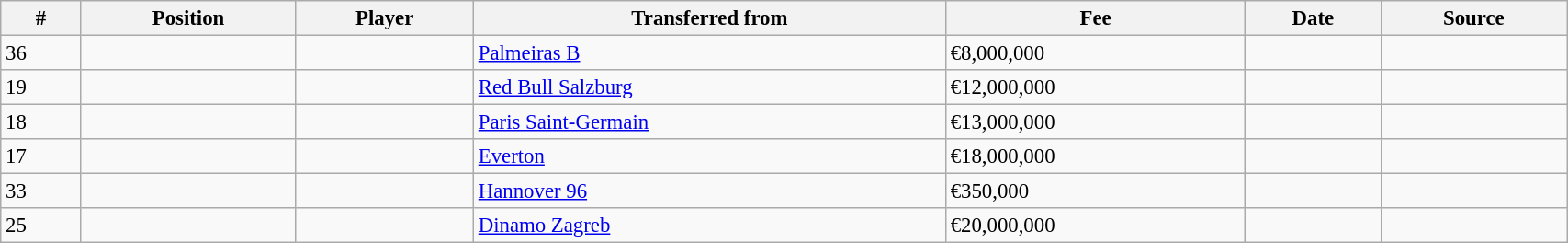<table class="wikitable sortable" style="width:90%; text-align:center; font-size:95%; text-align:left">
<tr>
<th>#</th>
<th>Position</th>
<th>Player</th>
<th>Transferred from</th>
<th>Fee</th>
<th>Date</th>
<th>Source</th>
</tr>
<tr>
<td>36</td>
<td></td>
<td></td>
<td> <a href='#'>Palmeiras B</a></td>
<td>€8,000,000</td>
<td></td>
<td></td>
</tr>
<tr>
<td>19</td>
<td></td>
<td></td>
<td> <a href='#'>Red Bull Salzburg</a></td>
<td>€12,000,000</td>
<td></td>
<td></td>
</tr>
<tr>
<td>18</td>
<td></td>
<td></td>
<td> <a href='#'>Paris Saint-Germain</a></td>
<td>€13,000,000</td>
<td></td>
<td></td>
</tr>
<tr>
<td>17</td>
<td></td>
<td></td>
<td> <a href='#'>Everton</a></td>
<td>€18,000,000</td>
<td></td>
<td></td>
</tr>
<tr>
<td>33</td>
<td></td>
<td></td>
<td> <a href='#'>Hannover 96</a></td>
<td>€350,000</td>
<td></td>
<td></td>
</tr>
<tr>
<td>25</td>
<td></td>
<td></td>
<td> <a href='#'>Dinamo Zagreb</a></td>
<td>€20,000,000</td>
<td></td>
<td></td>
</tr>
</table>
